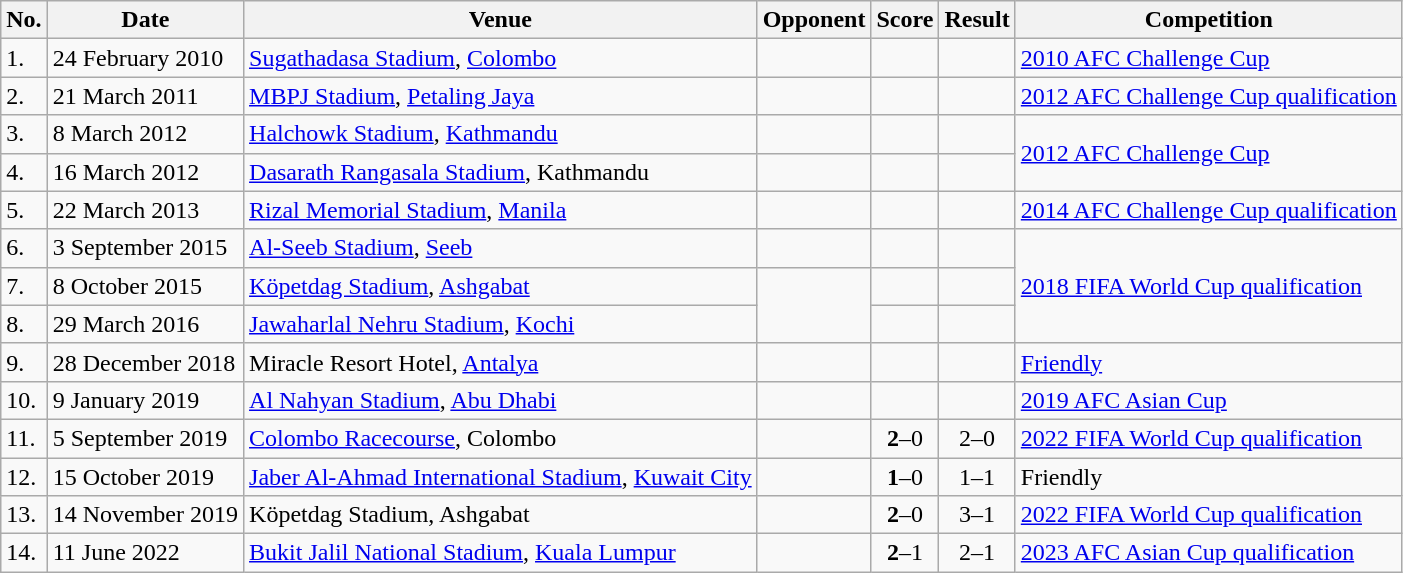<table class="wikitable">
<tr>
<th>No.</th>
<th>Date</th>
<th>Venue</th>
<th>Opponent</th>
<th>Score</th>
<th>Result</th>
<th>Competition</th>
</tr>
<tr>
<td>1.</td>
<td>24 February 2010</td>
<td><a href='#'>Sugathadasa Stadium</a>, <a href='#'>Colombo</a></td>
<td></td>
<td></td>
<td></td>
<td><a href='#'>2010 AFC Challenge Cup</a></td>
</tr>
<tr>
<td>2.</td>
<td>21 March 2011</td>
<td><a href='#'>MBPJ Stadium</a>, <a href='#'>Petaling Jaya</a></td>
<td></td>
<td></td>
<td></td>
<td><a href='#'>2012 AFC Challenge Cup qualification</a></td>
</tr>
<tr>
<td>3.</td>
<td>8 March 2012</td>
<td><a href='#'>Halchowk Stadium</a>, <a href='#'>Kathmandu</a></td>
<td></td>
<td></td>
<td></td>
<td rowspan=2><a href='#'>2012 AFC Challenge Cup</a></td>
</tr>
<tr>
<td>4.</td>
<td>16 March 2012</td>
<td><a href='#'>Dasarath Rangasala Stadium</a>, Kathmandu</td>
<td></td>
<td></td>
<td></td>
</tr>
<tr>
<td>5.</td>
<td>22 March 2013</td>
<td><a href='#'>Rizal Memorial Stadium</a>, <a href='#'>Manila</a></td>
<td></td>
<td></td>
<td></td>
<td><a href='#'>2014 AFC Challenge Cup qualification</a></td>
</tr>
<tr>
<td>6.</td>
<td>3 September 2015</td>
<td><a href='#'>Al-Seeb Stadium</a>, <a href='#'>Seeb</a></td>
<td></td>
<td></td>
<td></td>
<td rowspan=3><a href='#'>2018 FIFA World Cup qualification</a></td>
</tr>
<tr>
<td>7.</td>
<td>8 October 2015</td>
<td><a href='#'>Köpetdag Stadium</a>, <a href='#'>Ashgabat</a></td>
<td rowspan=2></td>
<td></td>
<td></td>
</tr>
<tr>
<td>8.</td>
<td>29 March 2016</td>
<td><a href='#'>Jawaharlal Nehru Stadium</a>, <a href='#'>Kochi</a></td>
<td></td>
<td></td>
</tr>
<tr>
<td>9.</td>
<td>28 December 2018</td>
<td>Miracle Resort Hotel, <a href='#'>Antalya</a></td>
<td></td>
<td></td>
<td></td>
<td><a href='#'>Friendly</a></td>
</tr>
<tr>
<td>10.</td>
<td>9 January 2019</td>
<td><a href='#'>Al Nahyan Stadium</a>, <a href='#'>Abu Dhabi</a></td>
<td></td>
<td></td>
<td></td>
<td><a href='#'>2019 AFC Asian Cup</a></td>
</tr>
<tr>
<td>11.</td>
<td>5 September 2019</td>
<td><a href='#'>Colombo Racecourse</a>, Colombo</td>
<td></td>
<td align=center><strong>2</strong>–0</td>
<td align=center>2–0</td>
<td><a href='#'>2022 FIFA World Cup qualification</a></td>
</tr>
<tr>
<td>12.</td>
<td>15 October 2019</td>
<td><a href='#'>Jaber Al-Ahmad International Stadium</a>, <a href='#'>Kuwait City</a></td>
<td></td>
<td align=center><strong>1</strong>–0</td>
<td align=center>1–1</td>
<td>Friendly</td>
</tr>
<tr>
<td>13.</td>
<td>14 November 2019</td>
<td>Köpetdag Stadium, Ashgabat</td>
<td></td>
<td align=center><strong>2</strong>–0</td>
<td align=center>3–1</td>
<td><a href='#'>2022 FIFA World Cup qualification</a></td>
</tr>
<tr>
<td>14.</td>
<td>11 June 2022</td>
<td><a href='#'>Bukit Jalil National Stadium</a>, <a href='#'>Kuala Lumpur</a></td>
<td></td>
<td align=center><strong>2</strong>–1</td>
<td align=center>2–1</td>
<td><a href='#'>2023 AFC Asian Cup qualification</a></td>
</tr>
</table>
